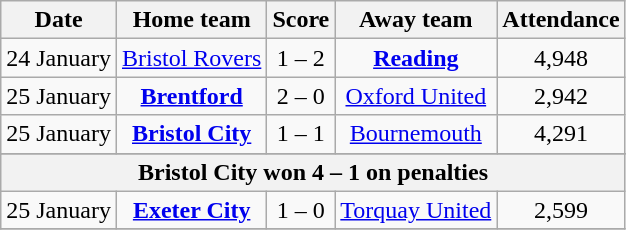<table class="wikitable" style="text-align: center">
<tr>
<th>Date</th>
<th>Home team</th>
<th>Score</th>
<th>Away team</th>
<th>Attendance</th>
</tr>
<tr>
<td>24 January</td>
<td><a href='#'>Bristol Rovers</a></td>
<td>1 – 2</td>
<td><strong><a href='#'>Reading</a></strong></td>
<td>4,948</td>
</tr>
<tr>
<td>25 January</td>
<td><strong><a href='#'>Brentford</a></strong></td>
<td>2 – 0</td>
<td><a href='#'>Oxford United</a></td>
<td>2,942</td>
</tr>
<tr>
<td>25 January</td>
<td><strong><a href='#'>Bristol City</a></strong></td>
<td>1 – 1</td>
<td><a href='#'>Bournemouth</a></td>
<td>4,291</td>
</tr>
<tr>
</tr>
<tr>
<th colspan="5">Bristol City won 4  –  1 on penalties</th>
</tr>
<tr>
<td>25 January</td>
<td><strong><a href='#'>Exeter City</a></strong></td>
<td>1 – 0</td>
<td><a href='#'>Torquay United</a></td>
<td>2,599</td>
</tr>
<tr>
</tr>
</table>
